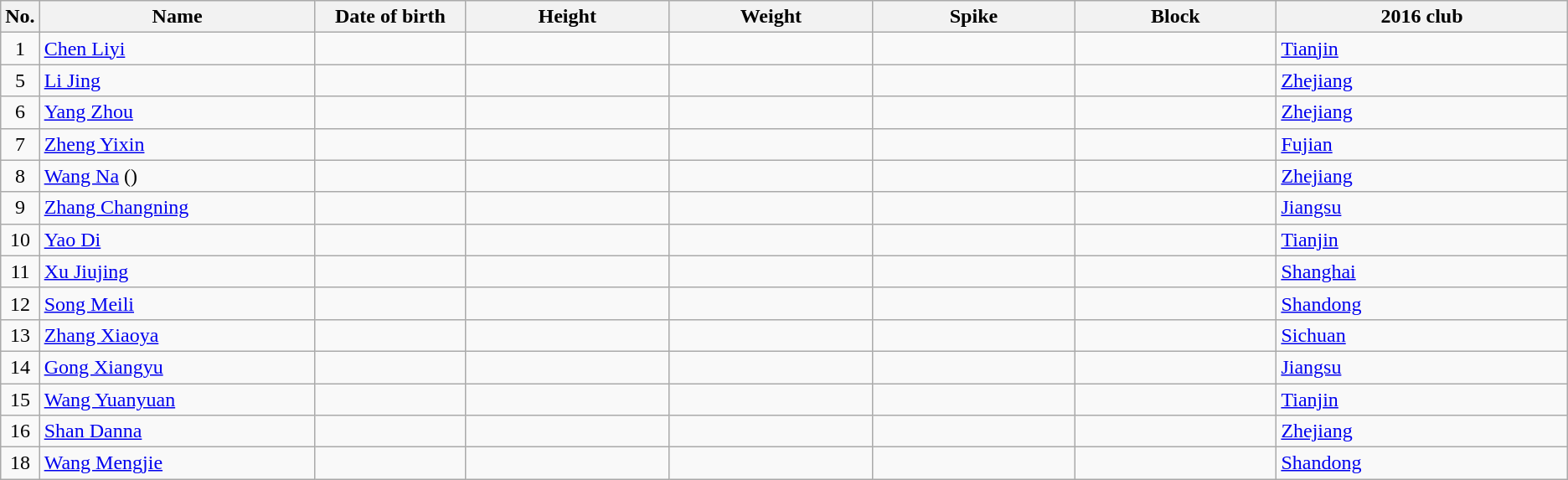<table class="wikitable sortable" style="text-align:center;">
<tr>
<th>No.</th>
<th style="width:15em">Name</th>
<th style="width:8em">Date of birth</th>
<th style="width:11em">Height</th>
<th style="width:11em">Weight</th>
<th style="width:11em">Spike</th>
<th style="width:11em">Block</th>
<th style="width:16em">2016 club</th>
</tr>
<tr>
<td>1</td>
<td align=left><a href='#'>Chen Liyi</a></td>
<td align=right></td>
<td></td>
<td></td>
<td></td>
<td></td>
<td align=left> <a href='#'>Tianjin</a></td>
</tr>
<tr>
<td>5</td>
<td align=left><a href='#'>Li Jing</a></td>
<td align=right></td>
<td></td>
<td></td>
<td></td>
<td></td>
<td align=left> <a href='#'>Zhejiang</a></td>
</tr>
<tr>
<td>6</td>
<td align=left><a href='#'>Yang Zhou</a></td>
<td align=right></td>
<td></td>
<td></td>
<td></td>
<td></td>
<td align=left> <a href='#'>Zhejiang</a></td>
</tr>
<tr>
<td>7</td>
<td align=left><a href='#'>Zheng Yixin</a></td>
<td align=right></td>
<td></td>
<td></td>
<td></td>
<td></td>
<td align=left> <a href='#'>Fujian</a></td>
</tr>
<tr>
<td>8</td>
<td align=left><a href='#'>Wang Na</a> ()</td>
<td align=right></td>
<td></td>
<td></td>
<td></td>
<td></td>
<td align=left> <a href='#'>Zhejiang</a></td>
</tr>
<tr>
<td>9</td>
<td align=left><a href='#'>Zhang Changning</a></td>
<td align=right></td>
<td></td>
<td></td>
<td></td>
<td></td>
<td align=left> <a href='#'>Jiangsu</a></td>
</tr>
<tr>
<td>10</td>
<td align=left><a href='#'>Yao Di</a></td>
<td align=right></td>
<td></td>
<td></td>
<td></td>
<td></td>
<td align=left> <a href='#'>Tianjin</a></td>
</tr>
<tr>
<td>11</td>
<td align=left><a href='#'>Xu Jiujing</a></td>
<td align=right></td>
<td></td>
<td></td>
<td></td>
<td></td>
<td align=left> <a href='#'>Shanghai</a></td>
</tr>
<tr>
<td>12</td>
<td align=left><a href='#'>Song Meili</a></td>
<td align=right></td>
<td></td>
<td></td>
<td></td>
<td></td>
<td align=left> <a href='#'>Shandong</a></td>
</tr>
<tr>
<td>13</td>
<td align=left><a href='#'>Zhang Xiaoya</a></td>
<td align=right></td>
<td></td>
<td></td>
<td></td>
<td></td>
<td align=left> <a href='#'>Sichuan</a></td>
</tr>
<tr>
<td>14</td>
<td align=left><a href='#'>Gong Xiangyu</a></td>
<td align=right></td>
<td></td>
<td></td>
<td></td>
<td></td>
<td align=left> <a href='#'>Jiangsu</a></td>
</tr>
<tr>
<td>15</td>
<td align=left><a href='#'>Wang Yuanyuan</a></td>
<td align=right></td>
<td></td>
<td></td>
<td></td>
<td></td>
<td align=left> <a href='#'>Tianjin</a></td>
</tr>
<tr>
<td>16</td>
<td align=left><a href='#'>Shan Danna</a></td>
<td align=right></td>
<td></td>
<td></td>
<td></td>
<td></td>
<td align=left> <a href='#'>Zhejiang</a></td>
</tr>
<tr>
<td>18</td>
<td align=left><a href='#'>Wang Mengjie</a></td>
<td align=right></td>
<td></td>
<td></td>
<td></td>
<td></td>
<td align=left> <a href='#'>Shandong</a></td>
</tr>
</table>
